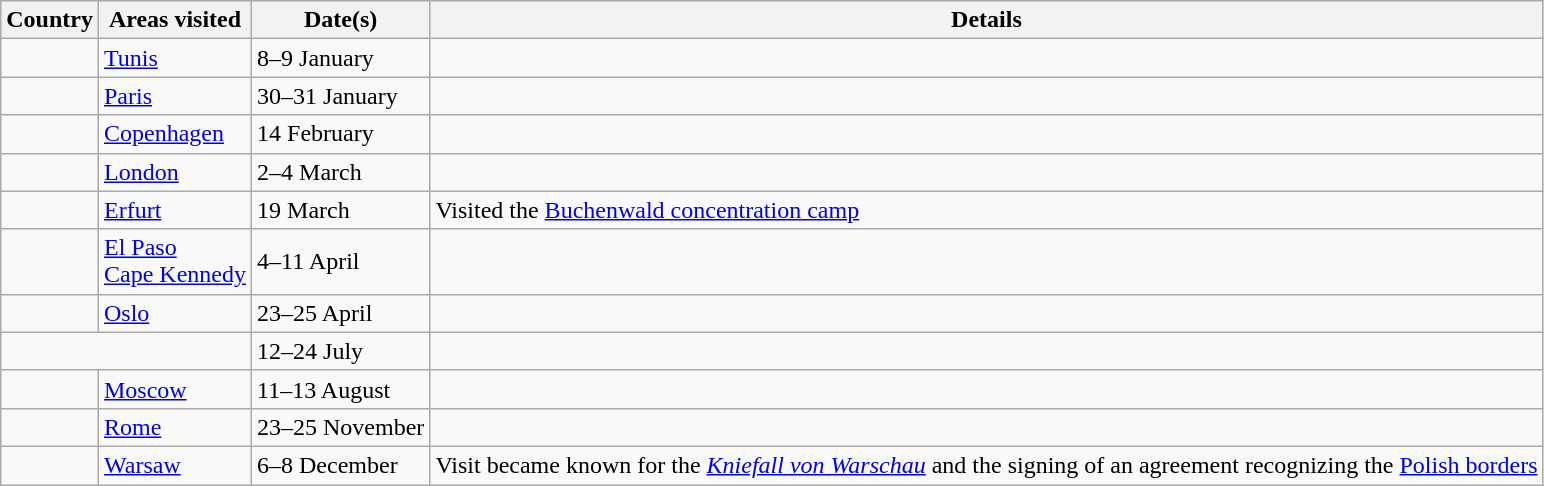<table class="wikitable">
<tr>
<th scope=col>Country</th>
<th scope=col>Areas visited</th>
<th scope=col>Date(s)</th>
<th scope=col>Details</th>
</tr>
<tr>
<td></td>
<td><a href='#'>Tunis</a></td>
<td>8–9 January</td>
<td></td>
</tr>
<tr>
<td></td>
<td><a href='#'>Paris</a></td>
<td>30–31 January</td>
<td></td>
</tr>
<tr>
<td></td>
<td><a href='#'>Copenhagen</a></td>
<td>14 February</td>
<td></td>
</tr>
<tr>
<td></td>
<td><a href='#'>London</a></td>
<td>2–4 March</td>
<td></td>
</tr>
<tr>
<td></td>
<td><a href='#'>Erfurt</a></td>
<td>19 March</td>
<td>Visited the <a href='#'>Buchenwald concentration camp</a></td>
</tr>
<tr>
<td></td>
<td><a href='#'>El Paso</a> <br><a href='#'>Cape Kennedy</a></td>
<td>4–11 April</td>
<td></td>
</tr>
<tr>
<td></td>
<td><a href='#'>Oslo</a></td>
<td>23–25 April</td>
<td></td>
</tr>
<tr>
<td colspan="2"></td>
<td>12–24 July</td>
<td></td>
</tr>
<tr>
<td></td>
<td><a href='#'>Moscow</a></td>
<td>11–13 August</td>
<td></td>
</tr>
<tr>
<td></td>
<td><a href='#'>Rome</a></td>
<td>23–25 November</td>
<td></td>
</tr>
<tr>
<td></td>
<td><a href='#'>Warsaw</a></td>
<td>6–8 December</td>
<td>Visit became known for the <em><a href='#'>Kniefall von Warschau</a></em> and the signing of an agreement recognizing the <a href='#'>Polish borders</a></td>
</tr>
</table>
